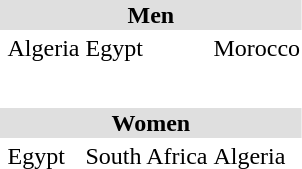<table>
<tr bgcolor="DFDFDF">
<td colspan="4" align="center"><strong>Men</strong></td>
</tr>
<tr>
<th scope=row style="text-align:left"></th>
<td> Algeria<br></td>
<td> Egypt<br></td>
<td> Morocco<br></td>
</tr>
<tr>
<th scope=row style="text-align:left"></th>
<td></td>
<td></td>
<td></td>
</tr>
<tr>
<th scope=row style="text-align:left"></th>
<td></td>
<td></td>
<td></td>
</tr>
<tr>
<th scope=row style="text-align:left"></th>
<td></td>
<td></td>
<td></td>
</tr>
<tr>
<th scope=row style="text-align:left"></th>
<td></td>
<td></td>
<td></td>
</tr>
<tr>
<th scope=row style="text-align:left"></th>
<td></td>
<td></td>
<td></td>
</tr>
<tr>
<th scope=row style="text-align:left"></th>
<td></td>
<td></td>
<td></td>
</tr>
<tr>
<th scope=row style="text-align:left"></th>
<td></td>
<td></td>
<td></td>
</tr>
<tr bgcolor="DFDFDF">
<td colspan="4" align="center"><strong>Women</strong></td>
</tr>
<tr>
<th scope=row style="text-align:left"></th>
<td> Egypt<br></td>
<td> South Africa<br></td>
<td> Algeria<br></td>
</tr>
<tr>
<th scope=row style="text-align:left"></th>
<td></td>
<td></td>
<td></td>
</tr>
<tr>
<th scope=row style="text-align:left"></th>
<td></td>
<td></td>
<td></td>
</tr>
<tr>
<th scope=row style="text-align:left"></th>
<td></td>
<td></td>
<td></td>
</tr>
<tr>
<th scope=row style="text-align:left"></th>
<td></td>
<td></td>
<td></td>
</tr>
<tr>
<th scope=row style="text-align:left"></th>
<td></td>
<td></td>
<td></td>
</tr>
</table>
